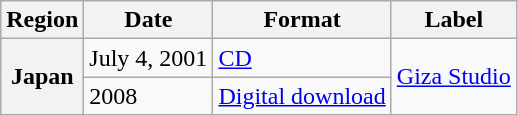<table class="wikitable sortable plainrowheaders">
<tr>
<th scope="col">Region</th>
<th scope="col">Date</th>
<th scope="col">Format</th>
<th scope="col">Label</th>
</tr>
<tr>
<th rowspan="2">Japan</th>
<td>July 4, 2001</td>
<td><a href='#'>CD</a></td>
<td rowspan="2"><a href='#'>Giza Studio</a></td>
</tr>
<tr>
<td>2008</td>
<td><a href='#'>Digital download</a></td>
</tr>
</table>
